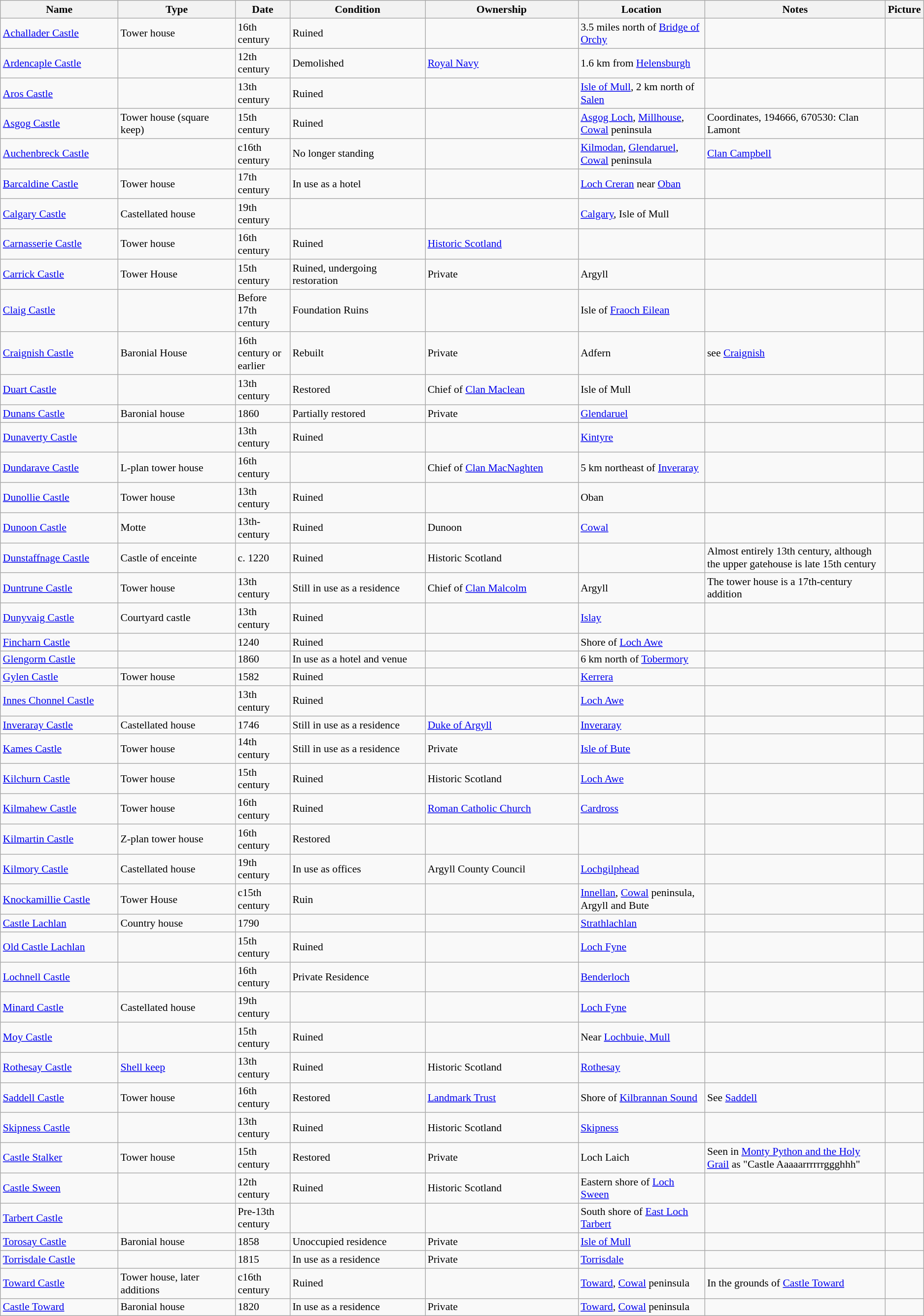<table class="wikitable sortable" style="font-size:90%">
<tr>
<th style="width:13%;">Name</th>
<th style="width:13%;">Type</th>
<th style="width:6%;">Date</th>
<th style="width:15%;">Condition</th>
<th style="width:17%;">Ownership</th>
<th style="width:14%;">Location</th>
<th style="width:20%;">Notes</th>
<th style="width:20%;">Picture</th>
</tr>
<tr>
<td><a href='#'>Achallader Castle</a></td>
<td>Tower house</td>
<td>16th century</td>
<td>Ruined</td>
<td></td>
<td>3.5 miles north of <a href='#'>Bridge of Orchy</a></td>
<td></td>
<td></td>
</tr>
<tr>
<td><a href='#'>Ardencaple Castle</a></td>
<td></td>
<td>12th century</td>
<td>Demolished</td>
<td><a href='#'>Royal Navy</a></td>
<td>1.6 km from <a href='#'>Helensburgh</a></td>
<td></td>
<td></td>
</tr>
<tr>
<td><a href='#'>Aros Castle</a></td>
<td></td>
<td>13th century</td>
<td>Ruined</td>
<td></td>
<td><a href='#'>Isle of Mull</a>, 2 km north of <a href='#'>Salen</a></td>
<td></td>
<td></td>
</tr>
<tr>
<td><a href='#'>Asgog Castle</a></td>
<td>Tower house (square keep)</td>
<td>15th century</td>
<td>Ruined</td>
<td></td>
<td><a href='#'>Asgog Loch</a>, <a href='#'>Millhouse</a>, <a href='#'>Cowal</a> peninsula</td>
<td>Coordinates, 194666, 670530: Clan Lamont</td>
<td></td>
</tr>
<tr>
<td><a href='#'>Auchenbreck Castle</a></td>
<td></td>
<td>c16th century</td>
<td>No longer standing</td>
<td></td>
<td><a href='#'>Kilmodan</a>, <a href='#'>Glendaruel</a>, <a href='#'>Cowal</a> peninsula</td>
<td><a href='#'>Clan Campbell</a></td>
<td></td>
</tr>
<tr>
<td><a href='#'>Barcaldine Castle</a></td>
<td>Tower house</td>
<td>17th century</td>
<td>In use as a hotel</td>
<td></td>
<td><a href='#'>Loch Creran</a> near <a href='#'>Oban</a></td>
<td></td>
<td></td>
</tr>
<tr>
<td><a href='#'>Calgary Castle</a></td>
<td>Castellated house</td>
<td>19th century</td>
<td></td>
<td></td>
<td><a href='#'>Calgary</a>, Isle of Mull</td>
<td></td>
<td></td>
</tr>
<tr>
<td><a href='#'>Carnasserie Castle</a></td>
<td>Tower house</td>
<td>16th century</td>
<td>Ruined</td>
<td><a href='#'>Historic Scotland</a></td>
<td></td>
<td></td>
<td></td>
</tr>
<tr>
<td><a href='#'>Carrick Castle</a></td>
<td>Tower House</td>
<td>15th century</td>
<td>Ruined, undergoing restoration</td>
<td>Private</td>
<td>Argyll</td>
<td></td>
<td></td>
</tr>
<tr>
<td><a href='#'>Claig Castle</a></td>
<td></td>
<td>Before 17th century</td>
<td>Foundation Ruins</td>
<td></td>
<td>Isle of <a href='#'>Fraoch Eilean</a></td>
<td></td>
<td></td>
</tr>
<tr>
<td><a href='#'>Craignish Castle</a></td>
<td>Baronial House</td>
<td>16th century or earlier</td>
<td>Rebuilt</td>
<td>Private</td>
<td>Adfern</td>
<td>see <a href='#'>Craignish</a></td>
<td></td>
</tr>
<tr>
<td><a href='#'>Duart Castle</a></td>
<td></td>
<td>13th century</td>
<td>Restored</td>
<td>Chief of <a href='#'>Clan Maclean</a></td>
<td>Isle of Mull</td>
<td></td>
<td></td>
</tr>
<tr>
<td><a href='#'>Dunans Castle</a></td>
<td>Baronial house</td>
<td>1860</td>
<td>Partially restored</td>
<td>Private</td>
<td><a href='#'>Glendaruel</a></td>
<td></td>
<td></td>
</tr>
<tr>
<td><a href='#'>Dunaverty Castle</a></td>
<td></td>
<td>13th century</td>
<td>Ruined</td>
<td></td>
<td><a href='#'>Kintyre</a></td>
<td></td>
<td></td>
</tr>
<tr>
<td><a href='#'>Dundarave Castle</a></td>
<td>L-plan tower house</td>
<td>16th century</td>
<td></td>
<td>Chief of <a href='#'>Clan MacNaghten</a></td>
<td>5 km northeast of <a href='#'>Inveraray</a></td>
<td></td>
<td></td>
</tr>
<tr>
<td><a href='#'>Dunollie Castle</a></td>
<td>Tower house</td>
<td>13th century</td>
<td>Ruined</td>
<td></td>
<td>Oban</td>
<td></td>
<td></td>
</tr>
<tr>
<td><a href='#'>Dunoon Castle</a></td>
<td>Motte</td>
<td>13th-century</td>
<td>Ruined</td>
<td>Dunoon</td>
<td><a href='#'>Cowal</a></td>
<td></td>
<td></td>
</tr>
<tr>
<td><a href='#'>Dunstaffnage Castle</a></td>
<td>Castle of enceinte</td>
<td>c. 1220</td>
<td>Ruined</td>
<td>Historic Scotland</td>
<td></td>
<td>Almost entirely 13th century, although the upper gatehouse is late 15th century</td>
<td></td>
</tr>
<tr>
<td><a href='#'>Duntrune Castle</a></td>
<td>Tower house</td>
<td>13th century</td>
<td>Still in use as a residence</td>
<td>Chief of <a href='#'>Clan Malcolm</a></td>
<td>Argyll</td>
<td>The tower house is a 17th-century addition</td>
<td></td>
</tr>
<tr>
<td><a href='#'>Dunyvaig Castle</a></td>
<td>Courtyard castle</td>
<td>13th century</td>
<td>Ruined</td>
<td></td>
<td><a href='#'>Islay</a></td>
<td></td>
<td></td>
</tr>
<tr>
<td><a href='#'>Fincharn Castle</a></td>
<td></td>
<td>1240</td>
<td>Ruined</td>
<td></td>
<td>Shore of <a href='#'>Loch Awe</a></td>
<td></td>
<td></td>
</tr>
<tr>
<td><a href='#'>Glengorm Castle</a></td>
<td></td>
<td>1860</td>
<td>In use as a hotel and venue</td>
<td></td>
<td>6 km north of <a href='#'>Tobermory</a></td>
<td></td>
<td></td>
</tr>
<tr>
<td><a href='#'>Gylen Castle</a></td>
<td>Tower house</td>
<td>1582</td>
<td>Ruined</td>
<td></td>
<td><a href='#'>Kerrera</a></td>
<td></td>
<td></td>
</tr>
<tr>
<td><a href='#'>Innes Chonnel Castle</a></td>
<td></td>
<td>13th century</td>
<td>Ruined</td>
<td></td>
<td><a href='#'>Loch Awe</a></td>
<td></td>
<td></td>
</tr>
<tr>
<td><a href='#'>Inveraray Castle</a></td>
<td>Castellated house</td>
<td>1746</td>
<td>Still in use as a residence</td>
<td><a href='#'>Duke of Argyll</a></td>
<td><a href='#'>Inveraray</a></td>
<td></td>
<td></td>
</tr>
<tr>
<td><a href='#'>Kames Castle</a></td>
<td>Tower house</td>
<td>14th century</td>
<td>Still in use as a residence</td>
<td>Private</td>
<td><a href='#'>Isle of Bute</a></td>
<td></td>
<td></td>
</tr>
<tr>
<td><a href='#'>Kilchurn Castle</a></td>
<td>Tower house</td>
<td>15th century</td>
<td>Ruined</td>
<td>Historic Scotland</td>
<td><a href='#'>Loch Awe</a></td>
<td></td>
<td></td>
</tr>
<tr>
<td><a href='#'>Kilmahew Castle</a></td>
<td>Tower house</td>
<td>16th century</td>
<td>Ruined</td>
<td><a href='#'>Roman Catholic Church</a></td>
<td><a href='#'>Cardross</a></td>
<td></td>
<td></td>
</tr>
<tr>
<td><a href='#'>Kilmartin Castle</a></td>
<td>Z-plan tower house</td>
<td>16th century</td>
<td>Restored</td>
<td></td>
<td></td>
<td></td>
<td></td>
</tr>
<tr>
<td><a href='#'>Kilmory Castle</a></td>
<td>Castellated house</td>
<td>19th century</td>
<td>In use as offices</td>
<td>Argyll County Council</td>
<td><a href='#'>Lochgilphead</a></td>
<td></td>
<td></td>
</tr>
<tr>
<td><a href='#'>Knockamillie Castle</a></td>
<td>Tower House</td>
<td>c15th century</td>
<td>Ruin</td>
<td></td>
<td><a href='#'>Innellan</a>, <a href='#'>Cowal</a> peninsula, Argyll and Bute</td>
<td></td>
<td></td>
</tr>
<tr>
<td><a href='#'>Castle Lachlan</a></td>
<td>Country house</td>
<td>1790</td>
<td></td>
<td></td>
<td><a href='#'>Strathlachlan</a></td>
<td></td>
<td></td>
</tr>
<tr>
<td><a href='#'>Old Castle Lachlan</a></td>
<td></td>
<td>15th century</td>
<td>Ruined</td>
<td></td>
<td><a href='#'>Loch Fyne</a></td>
<td></td>
<td></td>
</tr>
<tr>
<td><a href='#'>Lochnell Castle</a></td>
<td></td>
<td>16th century</td>
<td>Private Residence</td>
<td></td>
<td><a href='#'>Benderloch</a></td>
<td></td>
<td></td>
</tr>
<tr>
<td><a href='#'>Minard Castle</a></td>
<td>Castellated house</td>
<td>19th century</td>
<td></td>
<td></td>
<td><a href='#'>Loch Fyne</a></td>
<td></td>
<td></td>
</tr>
<tr>
<td><a href='#'>Moy Castle</a></td>
<td></td>
<td>15th century</td>
<td>Ruined</td>
<td></td>
<td>Near <a href='#'>Lochbuie, Mull</a></td>
<td></td>
<td></td>
</tr>
<tr>
<td><a href='#'>Rothesay Castle</a></td>
<td><a href='#'>Shell keep</a></td>
<td>13th century</td>
<td>Ruined</td>
<td>Historic Scotland</td>
<td><a href='#'>Rothesay</a></td>
<td></td>
<td></td>
</tr>
<tr>
<td><a href='#'>Saddell Castle</a></td>
<td>Tower house</td>
<td>16th century</td>
<td>Restored</td>
<td><a href='#'>Landmark Trust</a></td>
<td>Shore of <a href='#'>Kilbrannan Sound</a></td>
<td>See <a href='#'>Saddell</a></td>
<td></td>
</tr>
<tr>
<td><a href='#'>Skipness Castle</a></td>
<td></td>
<td>13th century</td>
<td>Ruined</td>
<td>Historic Scotland</td>
<td><a href='#'>Skipness</a></td>
<td></td>
<td></td>
</tr>
<tr>
<td><a href='#'>Castle Stalker</a></td>
<td>Tower house</td>
<td>15th century</td>
<td>Restored</td>
<td>Private</td>
<td>Loch Laich</td>
<td>Seen in <a href='#'>Monty Python and the Holy Grail</a> as "Castle Aaaaarrrrrrggghhh"</td>
<td></td>
</tr>
<tr>
<td><a href='#'>Castle Sween</a></td>
<td></td>
<td>12th century</td>
<td>Ruined</td>
<td>Historic Scotland</td>
<td>Eastern shore of <a href='#'>Loch Sween</a></td>
<td></td>
<td></td>
</tr>
<tr>
<td><a href='#'>Tarbert Castle</a></td>
<td></td>
<td>Pre-13th century</td>
<td></td>
<td></td>
<td>South shore of <a href='#'>East Loch Tarbert</a></td>
<td></td>
<td></td>
</tr>
<tr>
<td><a href='#'>Torosay Castle</a></td>
<td>Baronial house</td>
<td>1858</td>
<td>Unoccupied residence</td>
<td>Private</td>
<td><a href='#'>Isle of Mull</a></td>
<td></td>
<td></td>
</tr>
<tr>
<td><a href='#'>Torrisdale Castle</a></td>
<td></td>
<td>1815</td>
<td>In use as a residence</td>
<td>Private</td>
<td><a href='#'>Torrisdale</a></td>
<td></td>
<td></td>
</tr>
<tr>
<td><a href='#'>Toward Castle</a></td>
<td>Tower house, later additions</td>
<td>c16th century</td>
<td>Ruined</td>
<td></td>
<td><a href='#'>Toward</a>, <a href='#'>Cowal</a> peninsula</td>
<td>In the grounds of <a href='#'>Castle Toward</a></td>
<td></td>
</tr>
<tr>
<td><a href='#'>Castle Toward</a></td>
<td>Baronial house</td>
<td>1820</td>
<td>In use as a residence</td>
<td>Private</td>
<td><a href='#'>Toward</a>, <a href='#'>Cowal</a> peninsula</td>
<td></td>
<td></td>
</tr>
</table>
